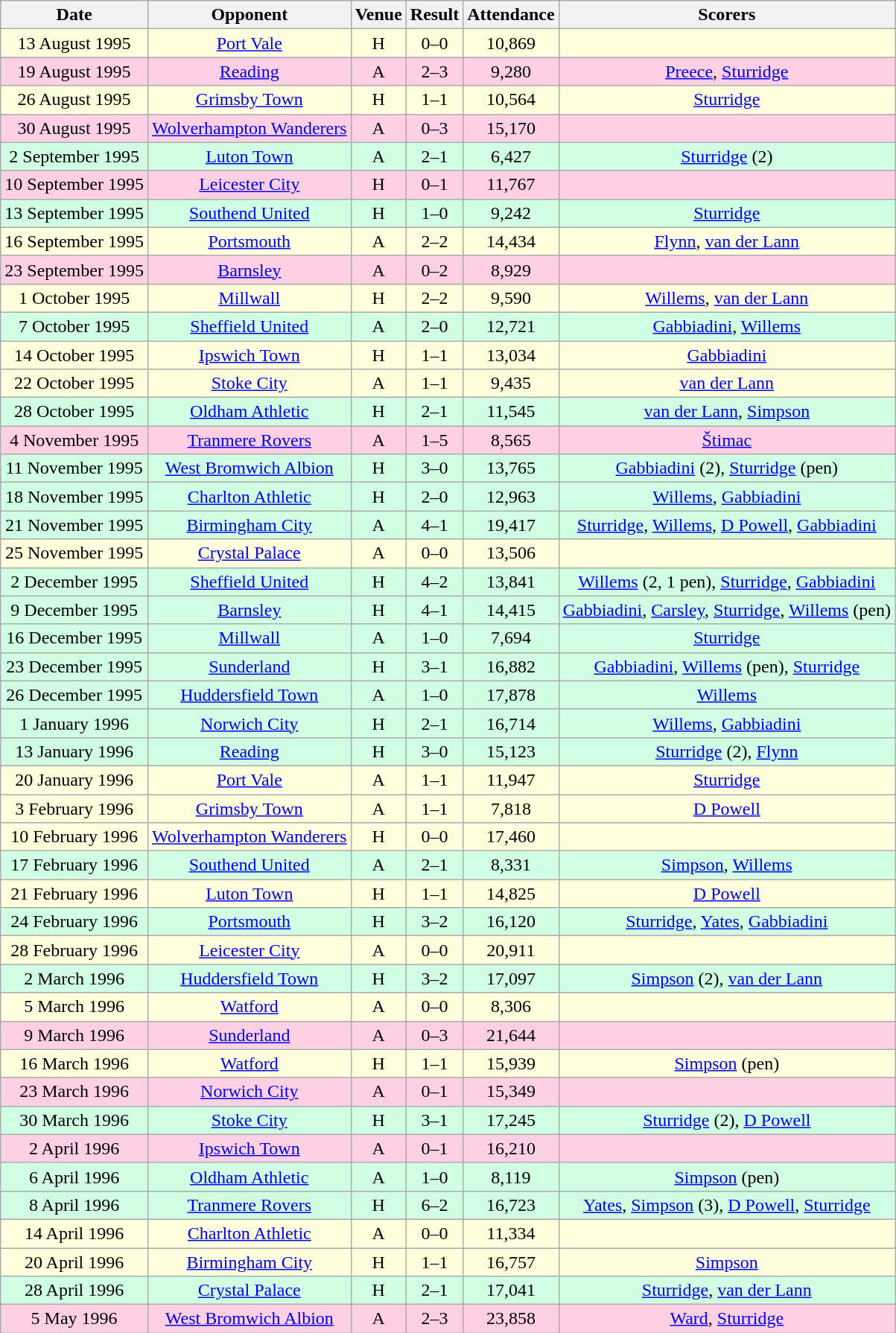<table class="wikitable sortable" style="font-size:100%; text-align:center">
<tr>
<th>Date</th>
<th>Opponent</th>
<th>Venue</th>
<th>Result</th>
<th>Attendance</th>
<th>Scorers</th>
</tr>
<tr style="background-color: #ffffdd;">
<td>13 August 1995</td>
<td><a href='#'>Port Vale</a></td>
<td>H</td>
<td>0–0</td>
<td>10,869</td>
<td></td>
</tr>
<tr style="background-color: #ffd0e3;">
<td>19 August 1995</td>
<td><a href='#'>Reading</a></td>
<td>A</td>
<td>2–3</td>
<td>9,280</td>
<td><a href='#'>Preece</a>, <a href='#'>Sturridge</a></td>
</tr>
<tr style="background-color: #ffffdd;">
<td>26 August 1995</td>
<td><a href='#'>Grimsby Town</a></td>
<td>H</td>
<td>1–1</td>
<td>10,564</td>
<td><a href='#'>Sturridge</a></td>
</tr>
<tr style="background-color: #ffd0e3;">
<td>30 August 1995</td>
<td><a href='#'>Wolverhampton Wanderers</a></td>
<td>A</td>
<td>0–3</td>
<td>15,170</td>
<td></td>
</tr>
<tr style="background-color: #d0ffe3;">
<td>2 September 1995</td>
<td><a href='#'>Luton Town</a></td>
<td>A</td>
<td>2–1</td>
<td>6,427</td>
<td><a href='#'>Sturridge</a> (2)</td>
</tr>
<tr style="background-color: #ffd0e3;">
<td>10 September 1995</td>
<td><a href='#'>Leicester City</a></td>
<td>H</td>
<td>0–1</td>
<td>11,767</td>
<td></td>
</tr>
<tr style="background-color: #d0ffe3;">
<td>13 September 1995</td>
<td><a href='#'>Southend United</a></td>
<td>H</td>
<td>1–0</td>
<td>9,242</td>
<td><a href='#'>Sturridge</a></td>
</tr>
<tr style="background-color: #ffffdd;">
<td>16 September 1995</td>
<td><a href='#'>Portsmouth</a></td>
<td>A</td>
<td>2–2</td>
<td>14,434</td>
<td><a href='#'>Flynn</a>, <a href='#'>van der Lann</a></td>
</tr>
<tr style="background-color: #ffd0e3;">
<td>23 September 1995</td>
<td><a href='#'>Barnsley</a></td>
<td>A</td>
<td>0–2</td>
<td>8,929</td>
<td></td>
</tr>
<tr style="background-color: #ffffdd;">
<td>1 October 1995</td>
<td><a href='#'>Millwall</a></td>
<td>H</td>
<td>2–2</td>
<td>9,590</td>
<td><a href='#'>Willems</a>, <a href='#'>van der Lann</a></td>
</tr>
<tr style="background-color: #d0ffe3;">
<td>7 October 1995</td>
<td><a href='#'>Sheffield United</a></td>
<td>A</td>
<td>2–0</td>
<td>12,721</td>
<td><a href='#'>Gabbiadini</a>, <a href='#'>Willems</a></td>
</tr>
<tr style="background-color: #ffffdd;">
<td>14 October 1995</td>
<td><a href='#'>Ipswich Town</a></td>
<td>H</td>
<td>1–1</td>
<td>13,034</td>
<td><a href='#'>Gabbiadini</a></td>
</tr>
<tr style="background-color: #ffffdd;">
<td>22 October 1995</td>
<td><a href='#'>Stoke City</a></td>
<td>A</td>
<td>1–1</td>
<td>9,435</td>
<td><a href='#'>van der Lann</a></td>
</tr>
<tr style="background-color: #d0ffe3;">
<td>28 October 1995</td>
<td><a href='#'>Oldham Athletic</a></td>
<td>H</td>
<td>2–1</td>
<td>11,545</td>
<td><a href='#'>van der Lann</a>, <a href='#'>Simpson</a></td>
</tr>
<tr style="background-color: #ffd0e3;">
<td>4 November 1995</td>
<td><a href='#'>Tranmere Rovers</a></td>
<td>A</td>
<td>1–5</td>
<td>8,565</td>
<td><a href='#'>Štimac</a></td>
</tr>
<tr style="background-color: #d0ffe3;">
<td>11 November 1995</td>
<td><a href='#'>West Bromwich Albion</a></td>
<td>H</td>
<td>3–0</td>
<td>13,765</td>
<td><a href='#'>Gabbiadini</a> (2), <a href='#'>Sturridge</a> (pen)</td>
</tr>
<tr style="background-color: #d0ffe3;">
<td>18 November 1995</td>
<td><a href='#'>Charlton Athletic</a></td>
<td>H</td>
<td>2–0</td>
<td>12,963</td>
<td><a href='#'>Willems</a>, <a href='#'>Gabbiadini</a></td>
</tr>
<tr style="background-color: #d0ffe3;">
<td>21 November 1995</td>
<td><a href='#'>Birmingham City</a></td>
<td>A</td>
<td>4–1</td>
<td>19,417</td>
<td><a href='#'>Sturridge</a>, <a href='#'>Willems</a>, <a href='#'>D Powell</a>, <a href='#'>Gabbiadini</a></td>
</tr>
<tr style="background-color: #ffffdd;">
<td>25 November 1995</td>
<td><a href='#'>Crystal Palace</a></td>
<td>A</td>
<td>0–0</td>
<td>13,506</td>
<td></td>
</tr>
<tr style="background-color: #d0ffe3;">
<td>2 December 1995</td>
<td><a href='#'>Sheffield United</a></td>
<td>H</td>
<td>4–2</td>
<td>13,841</td>
<td><a href='#'>Willems</a> (2, 1 pen), <a href='#'>Sturridge</a>, <a href='#'>Gabbiadini</a></td>
</tr>
<tr style="background-color: #d0ffe3;">
<td>9 December 1995</td>
<td><a href='#'>Barnsley</a></td>
<td>H</td>
<td>4–1</td>
<td>14,415</td>
<td><a href='#'>Gabbiadini</a>, <a href='#'>Carsley</a>, <a href='#'>Sturridge</a>, <a href='#'>Willems</a> (pen)</td>
</tr>
<tr style="background-color: #d0ffe3;">
<td>16 December 1995</td>
<td><a href='#'>Millwall</a></td>
<td>A</td>
<td>1–0</td>
<td>7,694</td>
<td><a href='#'>Sturridge</a></td>
</tr>
<tr style="background-color: #d0ffe3;">
<td>23 December 1995</td>
<td><a href='#'>Sunderland</a></td>
<td>H</td>
<td>3–1</td>
<td>16,882</td>
<td><a href='#'>Gabbiadini</a>, <a href='#'>Willems</a> (pen), <a href='#'>Sturridge</a></td>
</tr>
<tr style="background-color: #d0ffe3;">
<td>26 December 1995</td>
<td><a href='#'>Huddersfield Town</a></td>
<td>A</td>
<td>1–0</td>
<td>17,878</td>
<td><a href='#'>Willems</a></td>
</tr>
<tr style="background-color: #d0ffe3;">
<td>1 January 1996</td>
<td><a href='#'>Norwich City</a></td>
<td>H</td>
<td>2–1</td>
<td>16,714</td>
<td><a href='#'>Willems</a>, <a href='#'>Gabbiadini</a></td>
</tr>
<tr style="background-color: #d0ffe3;">
<td>13 January 1996</td>
<td><a href='#'>Reading</a></td>
<td>H</td>
<td>3–0</td>
<td>15,123</td>
<td><a href='#'>Sturridge</a> (2), <a href='#'>Flynn</a></td>
</tr>
<tr style="background-color: #ffffdd;">
<td>20 January 1996</td>
<td><a href='#'>Port Vale</a></td>
<td>A</td>
<td>1–1</td>
<td>11,947</td>
<td><a href='#'>Sturridge</a></td>
</tr>
<tr style="background-color: #ffffdd;">
<td>3 February 1996</td>
<td><a href='#'>Grimsby Town</a></td>
<td>A</td>
<td>1–1</td>
<td>7,818</td>
<td><a href='#'>D Powell</a></td>
</tr>
<tr style="background-color: #ffffdd;">
<td>10 February 1996</td>
<td><a href='#'>Wolverhampton Wanderers</a></td>
<td>H</td>
<td>0–0</td>
<td>17,460</td>
<td></td>
</tr>
<tr style="background-color: #d0ffe3;">
<td>17 February 1996</td>
<td><a href='#'>Southend United</a></td>
<td>A</td>
<td>2–1</td>
<td>8,331</td>
<td><a href='#'>Simpson</a>, <a href='#'>Willems</a></td>
</tr>
<tr style="background-color: #ffffdd;">
<td>21 February 1996</td>
<td><a href='#'>Luton Town</a></td>
<td>H</td>
<td>1–1</td>
<td>14,825</td>
<td><a href='#'>D Powell</a></td>
</tr>
<tr style="background-color: #d0ffe3;">
<td>24 February 1996</td>
<td><a href='#'>Portsmouth</a></td>
<td>H</td>
<td>3–2</td>
<td>16,120</td>
<td><a href='#'>Sturridge</a>, <a href='#'>Yates</a>, <a href='#'>Gabbiadini</a></td>
</tr>
<tr style="background-color: #ffffdd;">
<td>28 February 1996</td>
<td><a href='#'>Leicester City</a></td>
<td>A</td>
<td>0–0</td>
<td>20,911</td>
<td></td>
</tr>
<tr style="background-color: #d0ffe3;">
<td>2 March 1996</td>
<td><a href='#'>Huddersfield Town</a></td>
<td>H</td>
<td>3–2</td>
<td>17,097</td>
<td><a href='#'>Simpson</a> (2), <a href='#'>van der Lann</a></td>
</tr>
<tr style="background-color: #ffffdd;">
<td>5 March 1996</td>
<td><a href='#'>Watford</a></td>
<td>A</td>
<td>0–0</td>
<td>8,306</td>
<td></td>
</tr>
<tr style="background-color: #ffd0e3;">
<td>9 March 1996</td>
<td><a href='#'>Sunderland</a></td>
<td>A</td>
<td>0–3</td>
<td>21,644</td>
<td></td>
</tr>
<tr style="background-color: #ffffdd;">
<td>16 March 1996</td>
<td><a href='#'>Watford</a></td>
<td>H</td>
<td>1–1</td>
<td>15,939</td>
<td><a href='#'>Simpson</a> (pen)</td>
</tr>
<tr style="background-color: #ffd0e3;">
<td>23 March 1996</td>
<td><a href='#'>Norwich City</a></td>
<td>A</td>
<td>0–1</td>
<td>15,349</td>
<td></td>
</tr>
<tr style="background-color: #d0ffe3;">
<td>30 March 1996</td>
<td><a href='#'>Stoke City</a></td>
<td>H</td>
<td>3–1</td>
<td>17,245</td>
<td><a href='#'>Sturridge</a> (2), <a href='#'>D Powell</a></td>
</tr>
<tr style="background-color: #ffd0e3;">
<td>2 April 1996</td>
<td><a href='#'>Ipswich Town</a></td>
<td>A</td>
<td>0–1</td>
<td>16,210</td>
<td></td>
</tr>
<tr style="background-color: #d0ffe3;">
<td>6 April 1996</td>
<td><a href='#'>Oldham Athletic</a></td>
<td>A</td>
<td>1–0</td>
<td>8,119</td>
<td><a href='#'>Simpson</a> (pen)</td>
</tr>
<tr style="background-color: #d0ffe3;">
<td>8 April 1996</td>
<td><a href='#'>Tranmere Rovers</a></td>
<td>H</td>
<td>6–2</td>
<td>16,723</td>
<td><a href='#'>Yates</a>, <a href='#'>Simpson</a> (3), <a href='#'>D Powell</a>, <a href='#'>Sturridge</a></td>
</tr>
<tr style="background-color: #ffffdd;">
<td>14 April 1996</td>
<td><a href='#'>Charlton Athletic</a></td>
<td>A</td>
<td>0–0</td>
<td>11,334</td>
<td></td>
</tr>
<tr style="background-color: #ffffdd;">
<td>20 April 1996</td>
<td><a href='#'>Birmingham City</a></td>
<td>H</td>
<td>1–1</td>
<td>16,757</td>
<td><a href='#'>Simpson</a></td>
</tr>
<tr style="background-color: #d0ffe3;">
<td>28 April 1996</td>
<td><a href='#'>Crystal Palace</a></td>
<td>H</td>
<td>2–1</td>
<td>17,041</td>
<td><a href='#'>Sturridge</a>, <a href='#'>van der Lann</a></td>
</tr>
<tr style="background-color: #ffd0e3;">
<td>5 May 1996</td>
<td><a href='#'>West Bromwich Albion</a></td>
<td>A</td>
<td>2–3</td>
<td>23,858</td>
<td><a href='#'>Ward</a>, <a href='#'>Sturridge</a></td>
</tr>
</table>
